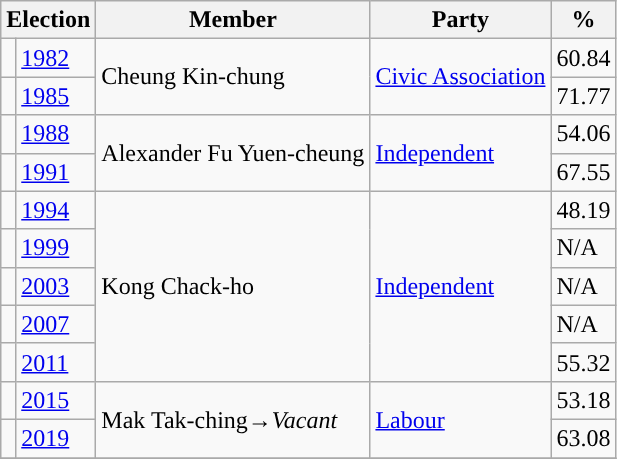<table class="wikitable">
<tr>
<th colspan="2">Election</th>
<th>Member</th>
<th>Party</th>
<th>%</th>
</tr>
<tr>
<td style="background-color: "></td>
<td><a href='#'>1982</a></td>
<td rowspan=2>Cheung Kin-chung</td>
<td rowspan=2><a href='#'>Civic Association</a></td>
<td>60.84</td>
</tr>
<tr>
<td style="background-color: "></td>
<td><a href='#'>1985</a></td>
<td>71.77</td>
</tr>
<tr>
<td style="background-color: "></td>
<td><a href='#'>1988</a></td>
<td rowspan=2>Alexander Fu Yuen-cheung</td>
<td rowspan=2><a href='#'>Independent</a></td>
<td>54.06</td>
</tr>
<tr>
<td style="background-color: "></td>
<td><a href='#'>1991</a></td>
<td>67.55</td>
</tr>
<tr>
<td style="background-color: "></td>
<td><a href='#'>1994</a></td>
<td rowspan=5>Kong Chack-ho</td>
<td rowspan=5><a href='#'>Independent</a></td>
<td>48.19</td>
</tr>
<tr>
<td style="background-color: "></td>
<td><a href='#'>1999</a></td>
<td>N/A</td>
</tr>
<tr>
<td style="background-color: "></td>
<td><a href='#'>2003</a></td>
<td>N/A</td>
</tr>
<tr>
<td style="background-color: "></td>
<td><a href='#'>2007</a></td>
<td>N/A</td>
</tr>
<tr>
<td style="background-color: "></td>
<td><a href='#'>2011</a></td>
<td>55.32</td>
</tr>
<tr>
<td style="background-color: "></td>
<td><a href='#'>2015</a></td>
<td rowspan=2>Mak Tak-ching→<em>Vacant</em></td>
<td rowspan=2><a href='#'>Labour</a></td>
<td>53.18</td>
</tr>
<tr>
<td style="background-color: "></td>
<td><a href='#'>2019</a></td>
<td>63.08</td>
</tr>
<tr>
</tr>
</table>
